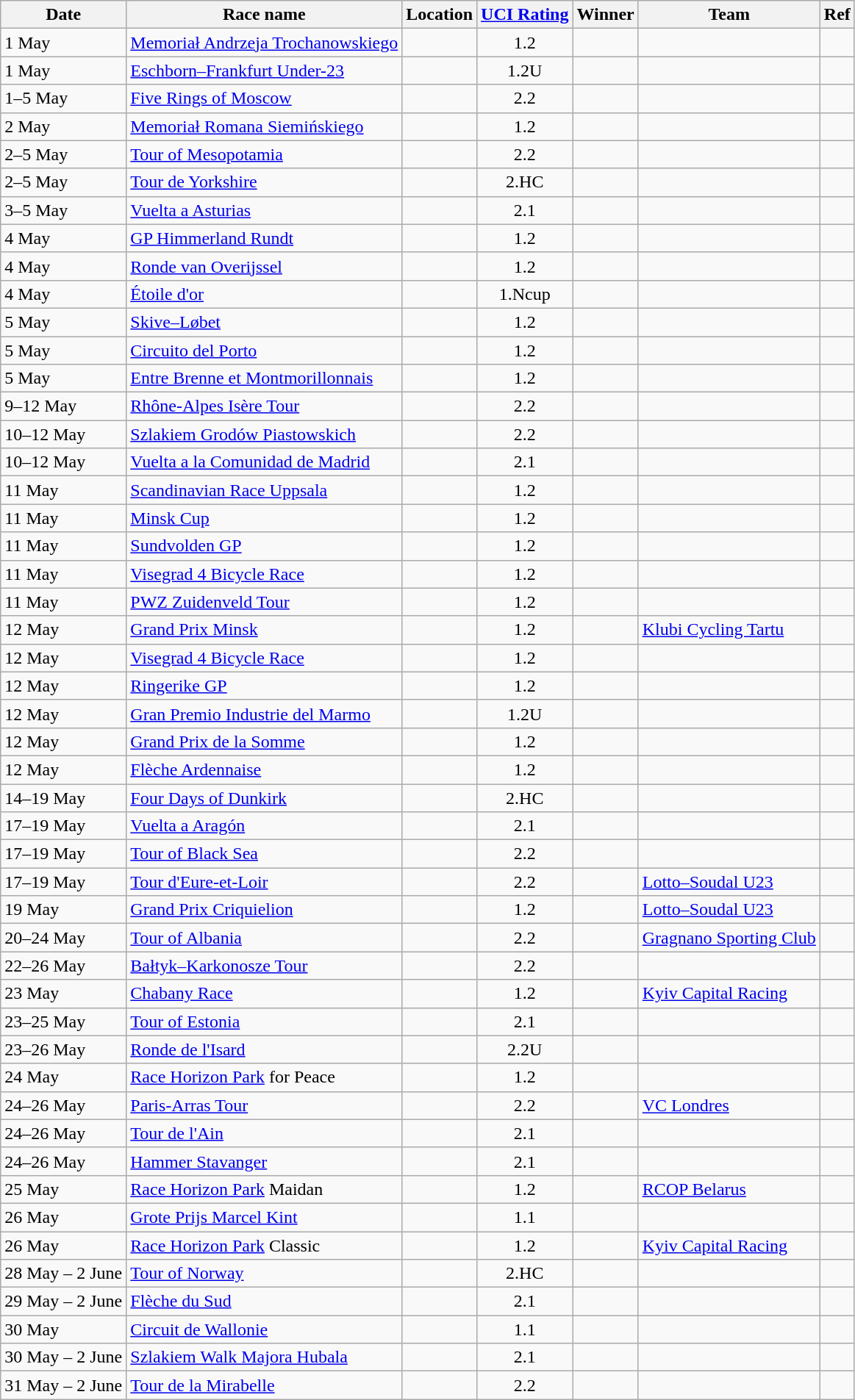<table class="wikitable sortable">
<tr>
<th>Date</th>
<th>Race name</th>
<th>Location</th>
<th><a href='#'>UCI Rating</a></th>
<th>Winner</th>
<th>Team</th>
<th>Ref</th>
</tr>
<tr>
<td>1 May</td>
<td><a href='#'>Memoriał Andrzeja Trochanowskiego</a></td>
<td></td>
<td align=center>1.2</td>
<td></td>
<td></td>
<td align=center></td>
</tr>
<tr>
<td>1 May</td>
<td><a href='#'>Eschborn–Frankfurt Under-23</a></td>
<td></td>
<td align=center>1.2U</td>
<td></td>
<td></td>
<td align=center></td>
</tr>
<tr>
<td>1–5 May</td>
<td><a href='#'>Five Rings of Moscow</a></td>
<td></td>
<td align=center>2.2</td>
<td></td>
<td></td>
<td align=center></td>
</tr>
<tr>
<td>2 May</td>
<td><a href='#'>Memoriał Romana Siemińskiego</a></td>
<td></td>
<td align=center>1.2</td>
<td></td>
<td></td>
<td align=center></td>
</tr>
<tr>
<td>2–5 May</td>
<td><a href='#'>Tour of Mesopotamia</a></td>
<td></td>
<td align=center>2.2</td>
<td></td>
<td></td>
<td align=center></td>
</tr>
<tr>
<td>2–5 May</td>
<td><a href='#'>Tour de Yorkshire</a></td>
<td></td>
<td align=center>2.HC</td>
<td></td>
<td></td>
<td align=center></td>
</tr>
<tr>
<td>3–5 May</td>
<td><a href='#'>Vuelta a Asturias</a></td>
<td></td>
<td align=center>2.1</td>
<td></td>
<td></td>
<td align=center></td>
</tr>
<tr>
<td>4 May</td>
<td><a href='#'>GP Himmerland Rundt</a></td>
<td></td>
<td align=center>1.2</td>
<td></td>
<td></td>
<td align=center></td>
</tr>
<tr>
<td>4 May</td>
<td><a href='#'>Ronde van Overijssel</a></td>
<td></td>
<td align=center>1.2</td>
<td></td>
<td></td>
<td align=center></td>
</tr>
<tr>
<td>4 May</td>
<td><a href='#'>Étoile d'or</a></td>
<td></td>
<td align=center>1.Ncup</td>
<td></td>
<td></td>
<td align=center></td>
</tr>
<tr>
<td>5 May</td>
<td><a href='#'>Skive–Løbet</a></td>
<td></td>
<td align=center>1.2</td>
<td></td>
<td></td>
<td align=center></td>
</tr>
<tr>
<td>5 May</td>
<td><a href='#'>Circuito del Porto</a></td>
<td></td>
<td align=center>1.2</td>
<td></td>
<td></td>
<td align=center></td>
</tr>
<tr>
<td>5 May</td>
<td><a href='#'>Entre Brenne et Montmorillonnais</a></td>
<td></td>
<td align=center>1.2</td>
<td></td>
<td></td>
<td align=center></td>
</tr>
<tr>
<td>9–12 May</td>
<td><a href='#'>Rhône-Alpes Isère Tour</a></td>
<td></td>
<td align=center>2.2</td>
<td></td>
<td></td>
<td align=center></td>
</tr>
<tr>
<td>10–12 May</td>
<td><a href='#'>Szlakiem Grodów Piastowskich</a></td>
<td></td>
<td align=center>2.2</td>
<td></td>
<td></td>
<td align=center></td>
</tr>
<tr>
<td>10–12 May</td>
<td><a href='#'>Vuelta a la Comunidad de Madrid</a></td>
<td></td>
<td align=center>2.1</td>
<td></td>
<td></td>
<td align=center></td>
</tr>
<tr>
<td>11 May</td>
<td><a href='#'>Scandinavian Race Uppsala</a></td>
<td></td>
<td align=center>1.2</td>
<td></td>
<td></td>
<td align=center></td>
</tr>
<tr>
<td>11 May</td>
<td><a href='#'>Minsk Cup</a></td>
<td></td>
<td align=center>1.2</td>
<td></td>
<td></td>
<td align=center></td>
</tr>
<tr>
<td>11 May</td>
<td><a href='#'>Sundvolden GP</a></td>
<td></td>
<td align=center>1.2</td>
<td></td>
<td></td>
<td align=center></td>
</tr>
<tr>
<td>11 May</td>
<td><a href='#'>Visegrad 4 Bicycle Race</a></td>
<td></td>
<td align=center>1.2</td>
<td></td>
<td></td>
<td align=center></td>
</tr>
<tr>
<td>11 May</td>
<td><a href='#'>PWZ Zuidenveld Tour</a></td>
<td></td>
<td align=center>1.2</td>
<td></td>
<td></td>
<td align=center></td>
</tr>
<tr>
<td>12 May</td>
<td><a href='#'>Grand Prix Minsk</a></td>
<td></td>
<td align=center>1.2</td>
<td></td>
<td><a href='#'>Klubi Cycling Tartu</a></td>
<td align=center></td>
</tr>
<tr>
<td>12 May</td>
<td><a href='#'>Visegrad 4 Bicycle Race</a></td>
<td></td>
<td align=center>1.2</td>
<td></td>
<td></td>
<td align=center></td>
</tr>
<tr>
<td>12 May</td>
<td><a href='#'>Ringerike GP</a></td>
<td></td>
<td align=center>1.2</td>
<td></td>
<td></td>
<td align=center></td>
</tr>
<tr>
<td>12 May</td>
<td><a href='#'>Gran Premio Industrie del Marmo</a></td>
<td></td>
<td align=center>1.2U</td>
<td></td>
<td></td>
<td align=center></td>
</tr>
<tr>
<td>12 May</td>
<td><a href='#'>Grand Prix de la Somme</a></td>
<td></td>
<td align=center>1.2</td>
<td></td>
<td></td>
<td align=center></td>
</tr>
<tr>
<td>12 May</td>
<td><a href='#'>Flèche Ardennaise</a></td>
<td></td>
<td align=center>1.2</td>
<td></td>
<td></td>
<td align=center></td>
</tr>
<tr>
<td>14–19 May</td>
<td><a href='#'>Four Days of Dunkirk</a></td>
<td></td>
<td align=center>2.HC</td>
<td></td>
<td></td>
<td align=center></td>
</tr>
<tr>
<td>17–19 May</td>
<td><a href='#'>Vuelta a Aragón</a></td>
<td></td>
<td align=center>2.1</td>
<td></td>
<td></td>
<td align=center></td>
</tr>
<tr>
<td>17–19 May</td>
<td><a href='#'>Tour of Black Sea</a></td>
<td></td>
<td align=center>2.2</td>
<td></td>
<td></td>
<td align=center></td>
</tr>
<tr>
<td>17–19 May</td>
<td><a href='#'>Tour d'Eure-et-Loir</a></td>
<td></td>
<td align=center>2.2</td>
<td></td>
<td><a href='#'>Lotto–Soudal U23</a></td>
<td align=center></td>
</tr>
<tr>
<td>19 May</td>
<td><a href='#'>Grand Prix Criquielion</a></td>
<td></td>
<td align=center>1.2</td>
<td></td>
<td><a href='#'>Lotto–Soudal U23</a></td>
<td align=center></td>
</tr>
<tr>
<td>20–24 May</td>
<td><a href='#'>Tour of Albania</a></td>
<td></td>
<td align=center>2.2</td>
<td></td>
<td><a href='#'>Gragnano Sporting Club</a></td>
<td align=center></td>
</tr>
<tr>
<td>22–26 May</td>
<td><a href='#'>Bałtyk–Karkonosze Tour</a></td>
<td></td>
<td align=center>2.2</td>
<td></td>
<td></td>
<td align=center></td>
</tr>
<tr>
<td>23 May</td>
<td><a href='#'>Chabany Race</a></td>
<td></td>
<td align=center>1.2</td>
<td></td>
<td><a href='#'>Kyiv Capital Racing</a></td>
<td align=center></td>
</tr>
<tr>
<td>23–25 May</td>
<td><a href='#'>Tour of Estonia</a></td>
<td></td>
<td align=center>2.1</td>
<td></td>
<td></td>
<td align=center></td>
</tr>
<tr>
<td>23–26 May</td>
<td><a href='#'>Ronde de l'Isard</a></td>
<td></td>
<td align=center>2.2U</td>
<td></td>
<td></td>
<td align=center></td>
</tr>
<tr>
<td>24 May</td>
<td><a href='#'>Race Horizon Park</a> for Peace</td>
<td></td>
<td align=center>1.2</td>
<td></td>
<td></td>
<td align=center></td>
</tr>
<tr>
<td>24–26 May</td>
<td><a href='#'>Paris-Arras Tour</a></td>
<td></td>
<td align=center>2.2</td>
<td></td>
<td><a href='#'>VC Londres</a></td>
<td align=center></td>
</tr>
<tr>
<td>24–26 May</td>
<td><a href='#'>Tour de l'Ain</a></td>
<td></td>
<td align=center>2.1</td>
<td></td>
<td></td>
<td align=center></td>
</tr>
<tr>
<td>24–26 May</td>
<td><a href='#'>Hammer Stavanger</a></td>
<td></td>
<td align=center>2.1</td>
<td></td>
<td></td>
<td align=center></td>
</tr>
<tr>
<td>25 May</td>
<td><a href='#'>Race Horizon Park</a> Maidan</td>
<td></td>
<td align=center>1.2</td>
<td></td>
<td><a href='#'>RCOP Belarus</a></td>
<td align=center></td>
</tr>
<tr>
<td>26 May</td>
<td><a href='#'>Grote Prijs Marcel Kint</a></td>
<td></td>
<td align=center>1.1</td>
<td></td>
<td></td>
<td align=center></td>
</tr>
<tr>
<td>26 May</td>
<td><a href='#'>Race Horizon Park</a> Classic</td>
<td></td>
<td align=center>1.2</td>
<td></td>
<td><a href='#'>Kyiv Capital Racing</a></td>
<td align=center></td>
</tr>
<tr>
<td>28 May – 2 June</td>
<td><a href='#'>Tour of Norway</a></td>
<td></td>
<td align=center>2.HC</td>
<td></td>
<td></td>
<td align=center></td>
</tr>
<tr>
<td>29 May – 2 June</td>
<td><a href='#'>Flèche du Sud</a></td>
<td></td>
<td align=center>2.1</td>
<td></td>
<td></td>
<td align=center></td>
</tr>
<tr>
<td>30 May</td>
<td><a href='#'>Circuit de Wallonie</a></td>
<td></td>
<td align=center>1.1</td>
<td></td>
<td></td>
<td align=center></td>
</tr>
<tr>
<td>30 May – 2 June</td>
<td><a href='#'>Szlakiem Walk Majora Hubala</a></td>
<td></td>
<td align=center>2.1</td>
<td></td>
<td></td>
<td align=center></td>
</tr>
<tr>
<td>31 May – 2 June</td>
<td><a href='#'>Tour de la Mirabelle</a></td>
<td></td>
<td align=center>2.2</td>
<td></td>
<td></td>
<td align=center></td>
</tr>
</table>
